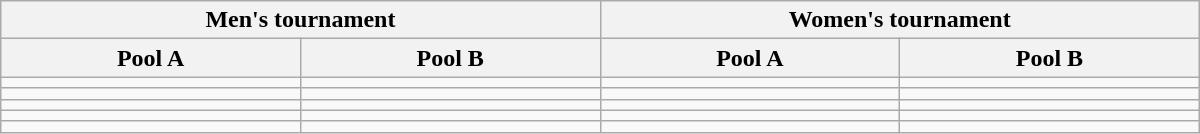<table class="wikitable" width="800">
<tr>
<th colspan="2">Men's tournament</th>
<th colspan="2">Women's tournament</th>
</tr>
<tr>
<th width=25%>Pool A</th>
<th width=25%>Pool B</th>
<th width=25%>Pool A</th>
<th width=25%>Pool B</th>
</tr>
<tr>
<td></td>
<td></td>
<td></td>
<td></td>
</tr>
<tr>
<td></td>
<td></td>
<td></td>
<td></td>
</tr>
<tr>
<td></td>
<td></td>
<td></td>
<td></td>
</tr>
<tr>
<td></td>
<td></td>
<td></td>
<td></td>
</tr>
<tr>
<td></td>
<td></td>
<td></td>
<td></td>
</tr>
</table>
